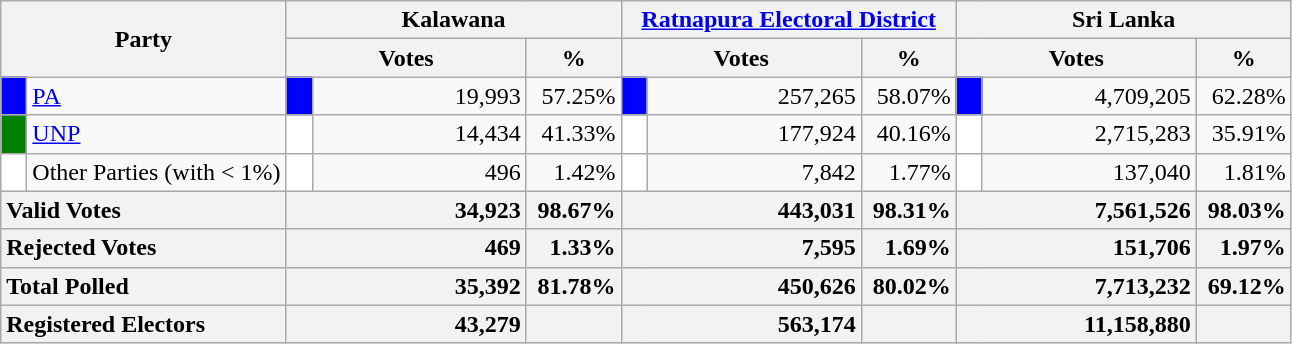<table class="wikitable">
<tr>
<th colspan="2" width="144px"rowspan="2">Party</th>
<th colspan="3" width="216px">Kalawana</th>
<th colspan="3" width="216px"><a href='#'>Ratnapura Electoral District</a></th>
<th colspan="3" width="216px">Sri Lanka</th>
</tr>
<tr>
<th colspan="2" width="144px">Votes</th>
<th>%</th>
<th colspan="2" width="144px">Votes</th>
<th>%</th>
<th colspan="2" width="144px">Votes</th>
<th>%</th>
</tr>
<tr>
<td style="background-color:blue;" width="10px"></td>
<td style="text-align:left;"><a href='#'>PA</a></td>
<td style="background-color:blue;" width="10px"></td>
<td style="text-align:right;">19,993</td>
<td style="text-align:right;">57.25%</td>
<td style="background-color:blue;" width="10px"></td>
<td style="text-align:right;">257,265</td>
<td style="text-align:right;">58.07%</td>
<td style="background-color:blue;" width="10px"></td>
<td style="text-align:right;">4,709,205</td>
<td style="text-align:right;">62.28%</td>
</tr>
<tr>
<td style="background-color:green;" width="10px"></td>
<td style="text-align:left;"><a href='#'>UNP</a></td>
<td style="background-color:white;" width="10px"></td>
<td style="text-align:right;">14,434</td>
<td style="text-align:right;">41.33%</td>
<td style="background-color:white;" width="10px"></td>
<td style="text-align:right;">177,924</td>
<td style="text-align:right;">40.16%</td>
<td style="background-color:white;" width="10px"></td>
<td style="text-align:right;">2,715,283</td>
<td style="text-align:right;">35.91%</td>
</tr>
<tr>
<td style="background-color:white;" width="10px"></td>
<td style="text-align:left;">Other Parties (with < 1%)</td>
<td style="background-color:white;" width="10px"></td>
<td style="text-align:right;">496</td>
<td style="text-align:right;">1.42%</td>
<td style="background-color:white;" width="10px"></td>
<td style="text-align:right;">7,842</td>
<td style="text-align:right;">1.77%</td>
<td style="background-color:white;" width="10px"></td>
<td style="text-align:right;">137,040</td>
<td style="text-align:right;">1.81%</td>
</tr>
<tr>
<th colspan="2" width="144px"style="text-align:left;">Valid Votes</th>
<th style="text-align:right;"colspan="2" width="144px">34,923</th>
<th style="text-align:right;">98.67%</th>
<th style="text-align:right;"colspan="2" width="144px">443,031</th>
<th style="text-align:right;">98.31%</th>
<th style="text-align:right;"colspan="2" width="144px">7,561,526</th>
<th style="text-align:right;">98.03%</th>
</tr>
<tr>
<th colspan="2" width="144px"style="text-align:left;">Rejected Votes</th>
<th style="text-align:right;"colspan="2" width="144px">469</th>
<th style="text-align:right;">1.33%</th>
<th style="text-align:right;"colspan="2" width="144px">7,595</th>
<th style="text-align:right;">1.69%</th>
<th style="text-align:right;"colspan="2" width="144px">151,706</th>
<th style="text-align:right;">1.97%</th>
</tr>
<tr>
<th colspan="2" width="144px"style="text-align:left;">Total Polled</th>
<th style="text-align:right;"colspan="2" width="144px">35,392</th>
<th style="text-align:right;">81.78%</th>
<th style="text-align:right;"colspan="2" width="144px">450,626</th>
<th style="text-align:right;">80.02%</th>
<th style="text-align:right;"colspan="2" width="144px">7,713,232</th>
<th style="text-align:right;">69.12%</th>
</tr>
<tr>
<th colspan="2" width="144px"style="text-align:left;">Registered Electors</th>
<th style="text-align:right;"colspan="2" width="144px">43,279</th>
<th></th>
<th style="text-align:right;"colspan="2" width="144px">563,174</th>
<th></th>
<th style="text-align:right;"colspan="2" width="144px">11,158,880</th>
<th></th>
</tr>
</table>
